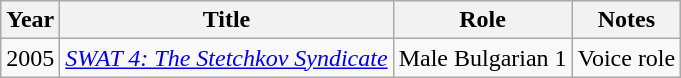<table class="wikitable">
<tr>
<th>Year</th>
<th>Title</th>
<th>Role</th>
<th>Notes</th>
</tr>
<tr>
<td>2005</td>
<td><em><a href='#'>SWAT 4: The Stetchkov Syndicate</a></em></td>
<td>Male Bulgarian 1</td>
<td rowspan="3">Voice role</td>
</tr>
</table>
